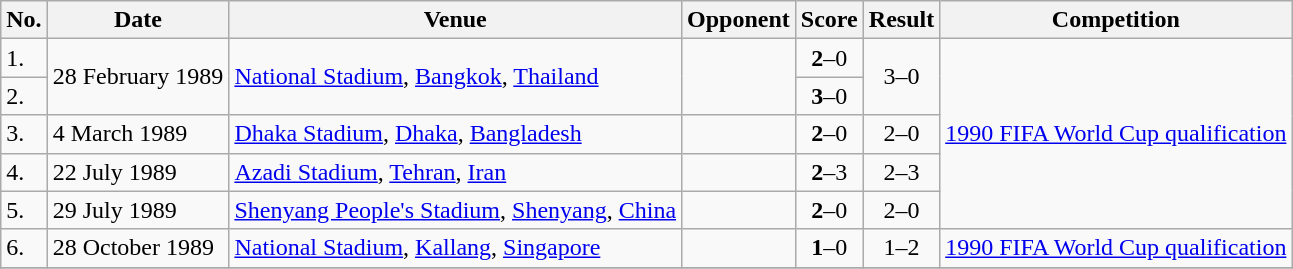<table class="wikitable">
<tr>
<th>No.</th>
<th>Date</th>
<th>Venue</th>
<th>Opponent</th>
<th>Score</th>
<th>Result</th>
<th>Competition</th>
</tr>
<tr>
<td>1.</td>
<td rowspan=2>28 February 1989</td>
<td rowspan=2><a href='#'>National Stadium</a>, <a href='#'>Bangkok</a>, <a href='#'>Thailand</a></td>
<td rowspan=2></td>
<td align=center><strong>2</strong>–0</td>
<td rowspan=2 align=center>3–0</td>
<td rowspan=5><a href='#'>1990 FIFA World Cup qualification</a></td>
</tr>
<tr>
<td>2.</td>
<td align=center><strong>3</strong>–0</td>
</tr>
<tr>
<td>3.</td>
<td>4 March 1989</td>
<td><a href='#'>Dhaka Stadium</a>, <a href='#'>Dhaka</a>, <a href='#'>Bangladesh</a></td>
<td></td>
<td align=center><strong>2</strong>–0</td>
<td align=center>2–0</td>
</tr>
<tr>
<td>4.</td>
<td>22 July 1989</td>
<td><a href='#'>Azadi Stadium</a>, <a href='#'>Tehran</a>, <a href='#'>Iran</a></td>
<td></td>
<td align=center><strong>2</strong>–3</td>
<td align=center>2–3</td>
</tr>
<tr>
<td>5.</td>
<td>29 July 1989</td>
<td><a href='#'>Shenyang People's Stadium</a>, <a href='#'>Shenyang</a>, <a href='#'>China</a></td>
<td></td>
<td align=center><strong>2</strong>–0</td>
<td align=center>2–0</td>
</tr>
<tr>
<td>6.</td>
<td>28 October 1989</td>
<td><a href='#'>National Stadium</a>, <a href='#'>Kallang</a>, <a href='#'>Singapore</a></td>
<td></td>
<td align=center><strong>1</strong>–0</td>
<td align=center>1–2</td>
<td><a href='#'>1990 FIFA World Cup qualification</a></td>
</tr>
<tr>
</tr>
</table>
